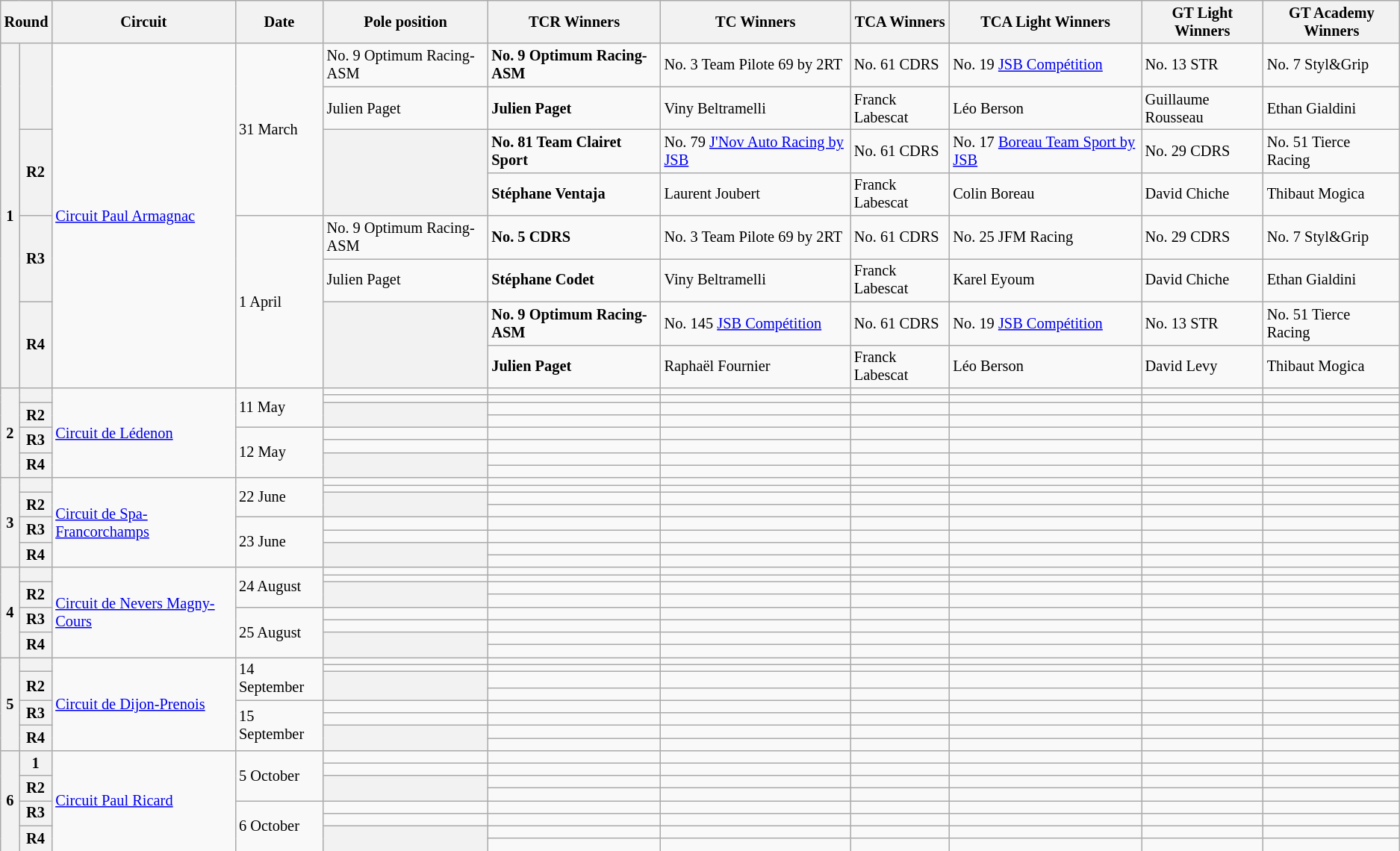<table class="wikitable" style="font-size:85%;">
<tr>
<th colspan="2">Round</th>
<th>Circuit</th>
<th>Date</th>
<th>Pole position</th>
<th>TCR Winners</th>
<th>TC Winners</th>
<th>TCA Winners</th>
<th>TCA Light Winners</th>
<th>GT Light Winners</th>
<th>GT Academy Winners</th>
</tr>
<tr>
<th rowspan=8>1</th>
<th rowspan=2></th>
<td rowspan=8> <a href='#'>Circuit Paul Armagnac</a></td>
<td rowspan=4>31 March</td>
<td> No. 9 Optimum Racing-ASM</td>
<td><strong> No. 9 Optimum Racing-ASM</strong></td>
<td> No. 3 Team Pilote 69 by 2RT</td>
<td> No. 61 CDRS</td>
<td> No. 19 <a href='#'>JSB Compétition</a></td>
<td> No. 13 STR</td>
<td> No. 7 Styl&Grip</td>
</tr>
<tr>
<td> Julien Paget</td>
<td><strong> Julien Paget</strong></td>
<td> Viny Beltramelli</td>
<td> Franck Labescat</td>
<td> Léo Berson</td>
<td> Guillaume Rousseau</td>
<td> Ethan Gialdini</td>
</tr>
<tr>
<th rowspan=2>R2</th>
<th rowspan=2></th>
<td><strong> No. 81 Team Clairet Sport</strong></td>
<td> No. 79 <a href='#'>J'Nov Auto Racing by JSB</a></td>
<td> No. 61 CDRS</td>
<td> No. 17 <a href='#'>Boreau Team Sport by JSB</a></td>
<td> No. 29 CDRS</td>
<td> No. 51 Tierce Racing</td>
</tr>
<tr>
<td><strong> Stéphane Ventaja</strong></td>
<td> Laurent Joubert</td>
<td> Franck Labescat</td>
<td> Colin Boreau</td>
<td> David Chiche</td>
<td> Thibaut Mogica</td>
</tr>
<tr>
<th rowspan=2>R3</th>
<td rowspan=4>1 April</td>
<td> No. 9 Optimum Racing-ASM</td>
<td><strong>  No. 5 CDRS</strong></td>
<td> No. 3 Team Pilote 69 by 2RT</td>
<td> No. 61 CDRS</td>
<td> No. 25 JFM Racing</td>
<td> No. 29 CDRS</td>
<td> No. 7 Styl&Grip</td>
</tr>
<tr>
<td> Julien Paget</td>
<td><strong> Stéphane Codet</strong></td>
<td> Viny Beltramelli</td>
<td> Franck Labescat</td>
<td> Karel Eyoum</td>
<td> David Chiche</td>
<td> Ethan Gialdini</td>
</tr>
<tr>
<th rowspan=2>R4</th>
<th rowspan=2></th>
<td><strong> No. 9 Optimum Racing-ASM</strong></td>
<td> No. 145 <a href='#'>JSB Compétition</a></td>
<td> No. 61 CDRS</td>
<td> No. 19 <a href='#'>JSB Compétition</a></td>
<td> No. 13 STR</td>
<td> No. 51 Tierce Racing</td>
</tr>
<tr>
<td><strong> Julien Paget</strong></td>
<td> Raphaël Fournier</td>
<td> Franck Labescat</td>
<td> Léo Berson</td>
<td> David Levy</td>
<td> Thibaut Mogica</td>
</tr>
<tr>
<th rowspan=8>2</th>
<th rowspan=2></th>
<td rowspan=8> <a href='#'>Circuit de Lédenon</a></td>
<td rowspan=4>11 May</td>
<td></td>
<td></td>
<td></td>
<td></td>
<td></td>
<td></td>
<td></td>
</tr>
<tr>
<td></td>
<td></td>
<td></td>
<td></td>
<td></td>
<td></td>
<td></td>
</tr>
<tr>
<th rowspan=2>R2</th>
<th rowspan=2></th>
<td></td>
<td></td>
<td></td>
<td></td>
<td></td>
<td></td>
</tr>
<tr>
<td></td>
<td></td>
<td></td>
<td></td>
<td></td>
<td></td>
</tr>
<tr>
<th rowspan=2>R3</th>
<td rowspan=4>12 May</td>
<td></td>
<td></td>
<td></td>
<td></td>
<td></td>
<td></td>
<td></td>
</tr>
<tr>
<td></td>
<td></td>
<td></td>
<td></td>
<td></td>
<td></td>
<td></td>
</tr>
<tr>
<th rowspan=2>R4</th>
<th rowspan=2></th>
<td></td>
<td></td>
<td></td>
<td></td>
<td></td>
<td></td>
</tr>
<tr>
<td></td>
<td></td>
<td></td>
<td></td>
<td></td>
<td></td>
</tr>
<tr>
<th rowspan=8>3</th>
<th rowspan=2></th>
<td rowspan=8> <a href='#'>Circuit de Spa-Francorchamps</a></td>
<td rowspan=4>22 June</td>
<td></td>
<td></td>
<td></td>
<td></td>
<td></td>
<td></td>
<td></td>
</tr>
<tr>
<td></td>
<td></td>
<td></td>
<td></td>
<td></td>
<td></td>
<td></td>
</tr>
<tr>
<th rowspan=2>R2</th>
<th rowspan=2></th>
<td></td>
<td></td>
<td></td>
<td></td>
<td></td>
<td></td>
</tr>
<tr>
<td></td>
<td></td>
<td></td>
<td></td>
<td></td>
<td></td>
</tr>
<tr>
<th rowspan=2>R3</th>
<td rowspan=4>23 June</td>
<td></td>
<td></td>
<td></td>
<td></td>
<td></td>
<td></td>
<td></td>
</tr>
<tr>
<td></td>
<td></td>
<td></td>
<td></td>
<td></td>
<td></td>
<td></td>
</tr>
<tr>
<th rowspan=2>R4</th>
<th rowspan=2></th>
<td></td>
<td></td>
<td></td>
<td></td>
<td></td>
<td></td>
</tr>
<tr>
<td></td>
<td></td>
<td></td>
<td></td>
<td></td>
<td></td>
</tr>
<tr>
<th rowspan=8>4</th>
<th rowspan=2></th>
<td rowspan=8> <a href='#'>Circuit de Nevers Magny-Cours</a></td>
<td rowspan=4>24 August</td>
<td></td>
<td></td>
<td></td>
<td></td>
<td></td>
<td></td>
<td></td>
</tr>
<tr>
<td></td>
<td></td>
<td></td>
<td></td>
<td></td>
<td></td>
<td></td>
</tr>
<tr>
<th rowspan=2>R2</th>
<th rowspan=2></th>
<td></td>
<td></td>
<td></td>
<td></td>
<td></td>
<td></td>
</tr>
<tr>
<td></td>
<td></td>
<td></td>
<td></td>
<td></td>
<td></td>
</tr>
<tr>
<th rowspan=2>R3</th>
<td rowspan=4>25 August</td>
<td></td>
<td></td>
<td></td>
<td></td>
<td></td>
<td></td>
<td></td>
</tr>
<tr>
<td></td>
<td></td>
<td></td>
<td></td>
<td></td>
<td></td>
<td></td>
</tr>
<tr>
<th rowspan=2>R4</th>
<th rowspan=2></th>
<td></td>
<td></td>
<td></td>
<td></td>
<td></td>
<td></td>
</tr>
<tr>
<td></td>
<td></td>
<td></td>
<td></td>
<td></td>
<td></td>
</tr>
<tr>
<th rowspan=8>5</th>
<th rowspan=2></th>
<td rowspan=8> <a href='#'>Circuit de Dijon-Prenois</a></td>
<td rowspan=4>14 September</td>
<td></td>
<td></td>
<td></td>
<td></td>
<td></td>
<td></td>
<td></td>
</tr>
<tr>
<td></td>
<td></td>
<td></td>
<td></td>
<td></td>
<td></td>
<td></td>
</tr>
<tr>
<th rowspan=2>R2</th>
<th rowspan=2></th>
<td></td>
<td></td>
<td></td>
<td></td>
<td></td>
<td></td>
</tr>
<tr>
<td></td>
<td></td>
<td></td>
<td></td>
<td></td>
<td></td>
</tr>
<tr>
<th rowspan=2>R3</th>
<td rowspan=4>15 September</td>
<td></td>
<td></td>
<td></td>
<td></td>
<td></td>
<td></td>
<td></td>
</tr>
<tr>
<td></td>
<td></td>
<td></td>
<td></td>
<td></td>
<td></td>
<td></td>
</tr>
<tr>
<th rowspan=2>R4</th>
<th rowspan=2></th>
<td></td>
<td></td>
<td></td>
<td></td>
<td></td>
<td></td>
</tr>
<tr>
<td></td>
<td></td>
<td></td>
<td></td>
<td></td>
<td></td>
</tr>
<tr>
<th rowspan=8>6</th>
<th rowspan=2>1</th>
<td rowspan=8> <a href='#'>Circuit Paul Ricard</a></td>
<td rowspan=4>5 October</td>
<td></td>
<td></td>
<td></td>
<td></td>
<td></td>
<td></td>
<td></td>
</tr>
<tr>
<td></td>
<td></td>
<td></td>
<td></td>
<td></td>
<td></td>
<td></td>
</tr>
<tr>
<th rowspan=2>R2</th>
<th rowspan=2></th>
<td></td>
<td></td>
<td></td>
<td></td>
<td></td>
<td></td>
</tr>
<tr>
<td></td>
<td></td>
<td></td>
<td></td>
<td></td>
<td></td>
</tr>
<tr>
<th rowspan=2>R3</th>
<td rowspan=4>6 October</td>
<td></td>
<td></td>
<td></td>
<td></td>
<td></td>
<td></td>
<td></td>
</tr>
<tr>
<td></td>
<td></td>
<td></td>
<td></td>
<td></td>
<td></td>
<td></td>
</tr>
<tr>
<th rowspan=2>R4</th>
<th rowspan=2></th>
<td></td>
<td></td>
<td></td>
<td></td>
<td></td>
<td></td>
</tr>
<tr>
<td></td>
<td></td>
<td></td>
<td></td>
<td></td>
<td></td>
</tr>
<tr>
</tr>
</table>
